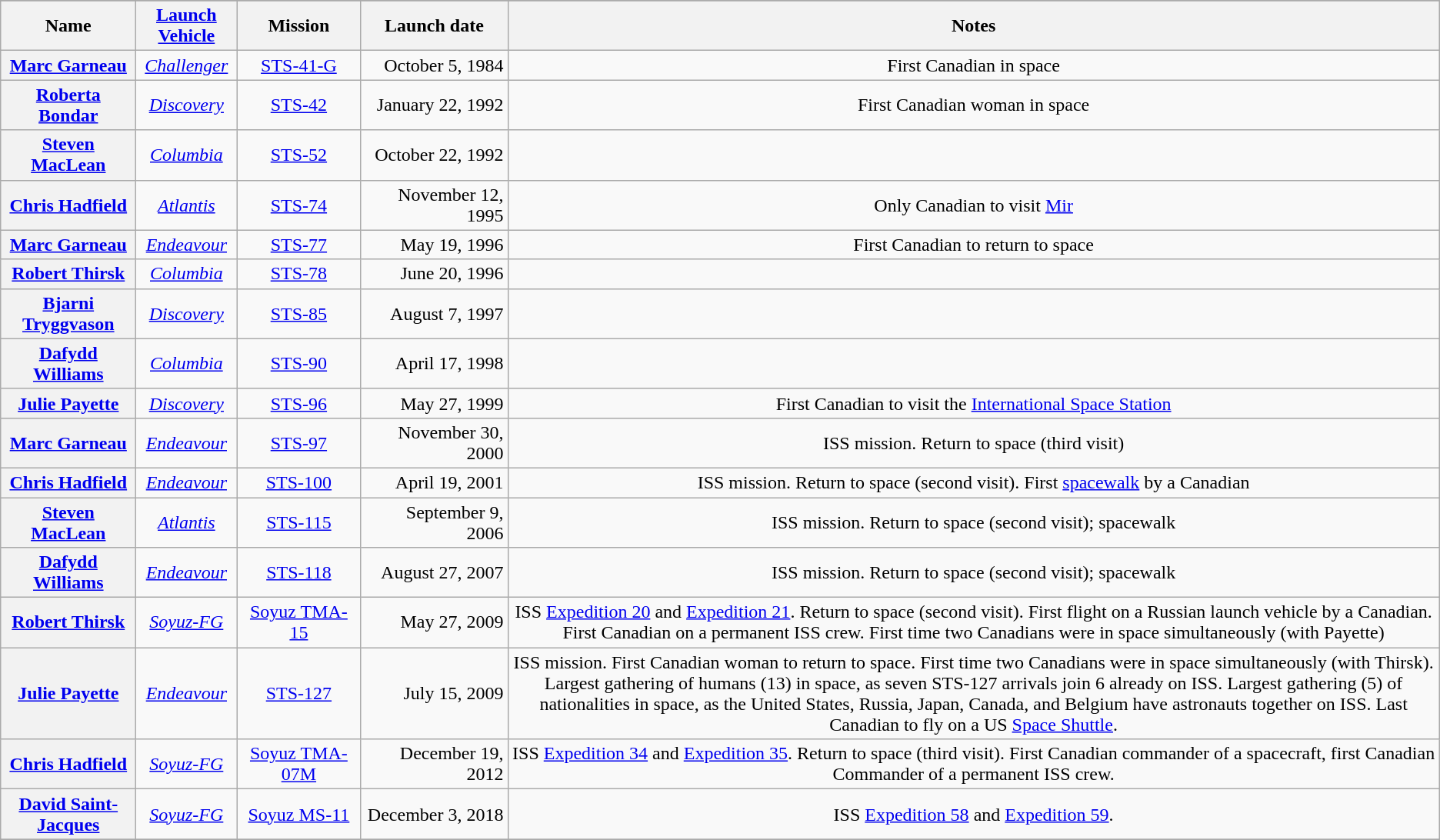<table class="wikitable sortable plainrowheaders" style="text-align:center;">
<tr>
</tr>
<tr>
<th scope="col" style="width:110px;">Name</th>
<th scope="col" style="width:80px;"><a href='#'>Launch<br> Vehicle</a></th>
<th scope="col" style="width:100px;">Mission</th>
<th scope="col" style="width:120px;">Launch date</th>
<th scope="col">Notes</th>
</tr>
<tr>
<th scope="row"><a href='#'>Marc Garneau</a></th>
<td><em><a href='#'>Challenger</a></em></td>
<td><a href='#'>STS-41-G</a></td>
<td align="right">October 5, 1984</td>
<td>First Canadian in space</td>
</tr>
<tr>
<th scope="row"><a href='#'>Roberta Bondar</a></th>
<td><em><a href='#'>Discovery</a></em></td>
<td><a href='#'>STS-42</a></td>
<td align="right">January 22, 1992</td>
<td>First Canadian woman in space</td>
</tr>
<tr>
<th scope="row"><a href='#'>Steven MacLean</a></th>
<td><em><a href='#'>Columbia</a></em></td>
<td><a href='#'>STS-52</a></td>
<td align="right">October 22, 1992</td>
<td></td>
</tr>
<tr>
<th scope="row"><a href='#'>Chris Hadfield</a></th>
<td><em><a href='#'>Atlantis</a></em></td>
<td><a href='#'>STS-74</a></td>
<td align="right">November 12, 1995</td>
<td>Only Canadian to visit <a href='#'>Mir</a></td>
</tr>
<tr>
<th scope="row"><a href='#'>Marc Garneau</a></th>
<td><em><a href='#'>Endeavour</a></em></td>
<td><a href='#'>STS-77</a></td>
<td align="right">May 19, 1996</td>
<td>First Canadian to return to space</td>
</tr>
<tr>
<th scope="row"><a href='#'>Robert Thirsk</a></th>
<td><em><a href='#'>Columbia</a></em></td>
<td><a href='#'>STS-78</a></td>
<td align="right">June 20, 1996</td>
<td></td>
</tr>
<tr>
<th scope="row"><a href='#'>Bjarni Tryggvason</a></th>
<td><em><a href='#'>Discovery</a></em></td>
<td><a href='#'>STS-85</a></td>
<td align="right">August 7, 1997</td>
<td></td>
</tr>
<tr>
<th scope="row"><a href='#'>Dafydd Williams</a></th>
<td><em><a href='#'>Columbia</a></em></td>
<td><a href='#'>STS-90</a></td>
<td align="right">April 17, 1998</td>
<td></td>
</tr>
<tr>
<th scope="row"><a href='#'>Julie Payette</a></th>
<td><em><a href='#'>Discovery</a></em></td>
<td><a href='#'>STS-96</a></td>
<td align="right">May 27, 1999</td>
<td>First Canadian to visit the <a href='#'>International Space Station</a></td>
</tr>
<tr>
<th scope="row"><a href='#'>Marc Garneau</a></th>
<td><em><a href='#'>Endeavour</a></em></td>
<td><a href='#'>STS-97</a></td>
<td align="right">November 30, 2000</td>
<td>ISS mission. Return to space (third visit)</td>
</tr>
<tr>
<th scope="row"><a href='#'>Chris Hadfield</a></th>
<td><em><a href='#'>Endeavour</a></em></td>
<td><a href='#'>STS-100</a></td>
<td align="right">April 19, 2001</td>
<td>ISS mission. Return to space (second visit). First <a href='#'>spacewalk</a> by a Canadian</td>
</tr>
<tr>
<th scope="row"><a href='#'>Steven MacLean</a></th>
<td><em><a href='#'>Atlantis</a></em></td>
<td><a href='#'>STS-115</a></td>
<td align="right">September 9, 2006</td>
<td>ISS mission. Return to space (second visit); spacewalk</td>
</tr>
<tr>
<th scope="row"><a href='#'>Dafydd Williams</a></th>
<td><em><a href='#'>Endeavour</a></em></td>
<td><a href='#'>STS-118</a></td>
<td align="right">August 27, 2007</td>
<td>ISS mission. Return to space (second visit); spacewalk</td>
</tr>
<tr>
<th scope="row"><a href='#'>Robert Thirsk</a></th>
<td><em><a href='#'>Soyuz-FG</a></em></td>
<td><a href='#'>Soyuz TMA-15</a></td>
<td align="right">May 27, 2009</td>
<td>ISS <a href='#'>Expedition 20</a> and <a href='#'>Expedition 21</a>. Return to space (second visit). First flight on a Russian launch vehicle by a Canadian. First Canadian on a permanent ISS crew. First time two Canadians were in space simultaneously (with Payette)</td>
</tr>
<tr>
<th scope="row"><a href='#'>Julie Payette</a></th>
<td><em><a href='#'>Endeavour</a></em></td>
<td><a href='#'>STS-127</a></td>
<td align="right">July 15, 2009</td>
<td>ISS mission. First Canadian woman to return to space. First time two Canadians were in space simultaneously (with Thirsk). Largest gathering of humans (13) in space, as seven STS-127 arrivals join 6 already on ISS. Largest gathering (5) of nationalities in space, as the United States, Russia, Japan, Canada, and Belgium have astronauts together on ISS. Last Canadian to fly on a US <a href='#'>Space Shuttle</a>.</td>
</tr>
<tr>
<th scope="row"><a href='#'>Chris Hadfield</a></th>
<td><em><a href='#'>Soyuz-FG</a></em></td>
<td><a href='#'>Soyuz TMA-07M</a></td>
<td align="right">December 19, 2012</td>
<td>ISS <a href='#'>Expedition 34</a> and <a href='#'>Expedition 35</a>. Return to space (third visit). First Canadian commander of a spacecraft, first Canadian Commander of a permanent ISS crew.</td>
</tr>
<tr>
<th scope="row"><a href='#'>David Saint-Jacques</a></th>
<td><em><a href='#'>Soyuz-FG</a></em></td>
<td><a href='#'>Soyuz MS-11</a></td>
<td align="right">December 3, 2018</td>
<td>ISS <a href='#'>Expedition 58</a> and <a href='#'>Expedition 59</a>.</td>
</tr>
<tr>
</tr>
</table>
